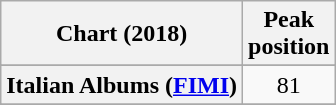<table class="wikitable sortable plainrowheaders" style="text-align:center">
<tr>
<th scope="col">Chart (2018)</th>
<th scope="col">Peak<br> position</th>
</tr>
<tr>
</tr>
<tr>
</tr>
<tr>
</tr>
<tr>
</tr>
<tr>
</tr>
<tr>
</tr>
<tr>
<th scope="row">Italian Albums (<a href='#'>FIMI</a>)</th>
<td>81</td>
</tr>
<tr>
</tr>
<tr>
</tr>
</table>
